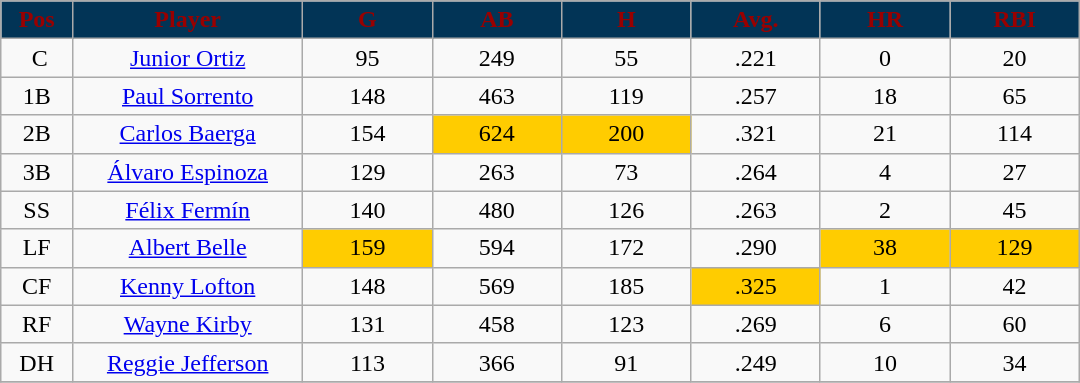<table class="wikitable sortable">
<tr>
<th style="background:#023456;color:#990000;" width="5%">Pos</th>
<th style="background:#023456;color:#990000;" width="16%">Player</th>
<th style="background:#023456;color:#990000;" width="9%">G</th>
<th style="background:#023456;color:#990000;" width="9%">AB</th>
<th style="background:#023456;color:#990000;" width="9%">H</th>
<th style="background:#023456;color:#990000;" width="9%">Avg.</th>
<th style="background:#023456;color:#990000;" width="9%">HR</th>
<th style="background:#023456;color:#990000;" width="9%">RBI</th>
</tr>
<tr align="center">
<td> C</td>
<td><a href='#'>Junior Ortiz</a></td>
<td>95</td>
<td>249</td>
<td>55</td>
<td>.221</td>
<td>0</td>
<td>20</td>
</tr>
<tr align="center">
<td>1B</td>
<td><a href='#'>Paul Sorrento</a></td>
<td>148</td>
<td>463</td>
<td>119</td>
<td>.257</td>
<td>18</td>
<td>65</td>
</tr>
<tr align="center">
<td>2B</td>
<td><a href='#'>Carlos Baerga</a></td>
<td>154</td>
<td bgcolor="#FFCC00">624</td>
<td bgcolor="#FFCC00">200</td>
<td>.321</td>
<td>21</td>
<td>114</td>
</tr>
<tr align="center">
<td>3B</td>
<td><a href='#'>Álvaro Espinoza</a></td>
<td>129</td>
<td>263</td>
<td>73</td>
<td>.264</td>
<td>4</td>
<td>27</td>
</tr>
<tr align="center">
<td>SS</td>
<td><a href='#'>Félix Fermín</a></td>
<td>140</td>
<td>480</td>
<td>126</td>
<td>.263</td>
<td>2</td>
<td>45</td>
</tr>
<tr align="center">
<td>LF</td>
<td><a href='#'>Albert Belle</a></td>
<td bgcolor="#FFCC00">159</td>
<td>594</td>
<td>172</td>
<td>.290</td>
<td bgcolor="#FFCC00">38</td>
<td bgcolor="#FFCC00">129</td>
</tr>
<tr align="center">
<td>CF</td>
<td><a href='#'>Kenny Lofton</a></td>
<td>148</td>
<td>569</td>
<td>185</td>
<td bgcolor="#FFCC00">.325</td>
<td>1</td>
<td>42</td>
</tr>
<tr align="center">
<td>RF</td>
<td><a href='#'>Wayne Kirby</a></td>
<td>131</td>
<td>458</td>
<td>123</td>
<td>.269</td>
<td>6</td>
<td>60</td>
</tr>
<tr align="center">
<td>DH</td>
<td><a href='#'>Reggie Jefferson</a></td>
<td>113</td>
<td>366</td>
<td>91</td>
<td>.249</td>
<td>10</td>
<td>34</td>
</tr>
<tr align="center">
</tr>
</table>
